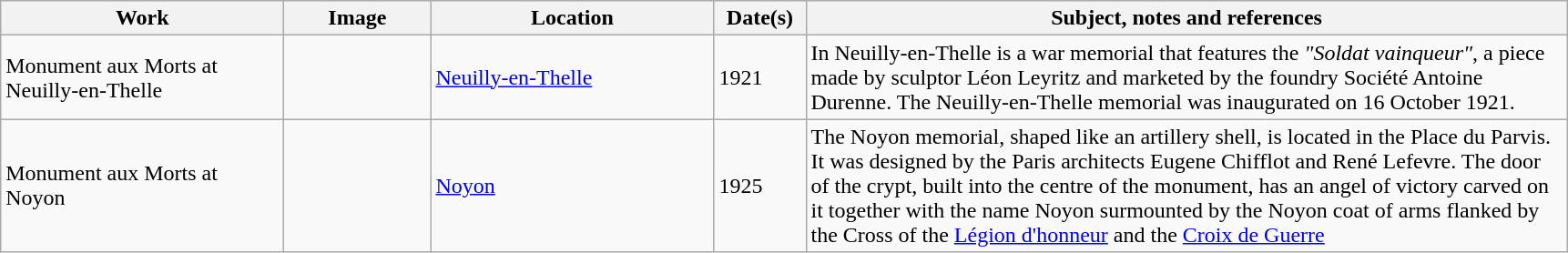<table class="wikitable sortable">
<tr>
<th style="width:200px">Work</th>
<th style="width:100px" class="sortable">Image</th>
<th style="width:200px">Location</th>
<th style="width:60px">Date(s)</th>
<th style="width:550px" class="unsortable">Subject, notes and references</th>
</tr>
<tr>
<td>Monument aux Morts at Neuilly-en-Thelle</td>
<td></td>
<td><a href='#'>Neuilly-en-Thelle</a></td>
<td>1921</td>
<td>In Neuilly-en-Thelle is a war memorial that features the <em>"Soldat vainqueur"</em>, a piece made by sculptor Léon Leyritz and marketed by the foundry Société Antoine Durenne. The Neuilly-en-Thelle memorial was inaugurated on 16 October 1921.</td>
</tr>
<tr>
<td>Monument aux Morts at Noyon</td>
<td></td>
<td><a href='#'>Noyon</a></td>
<td>1925</td>
<td>The Noyon memorial, shaped like an artillery shell, is located in the Place du Parvis. It was designed by the Paris architects Eugene Chifflot and René Lefevre. The door of the crypt, built into the centre of the monument, has an angel of victory carved on it together with the name Noyon surmounted by the Noyon coat of arms flanked by the Cross of the <a href='#'>Légion d'honneur</a> and the <a href='#'>Croix de Guerre</a></td>
</tr>
</table>
